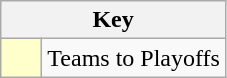<table class="wikitable" style="text-align: center;">
<tr>
<th colspan=2>Key</th>
</tr>
<tr>
<td style="background:#ffffcc; width:20px;"></td>
<td align=left>Teams to Playoffs</td>
</tr>
</table>
